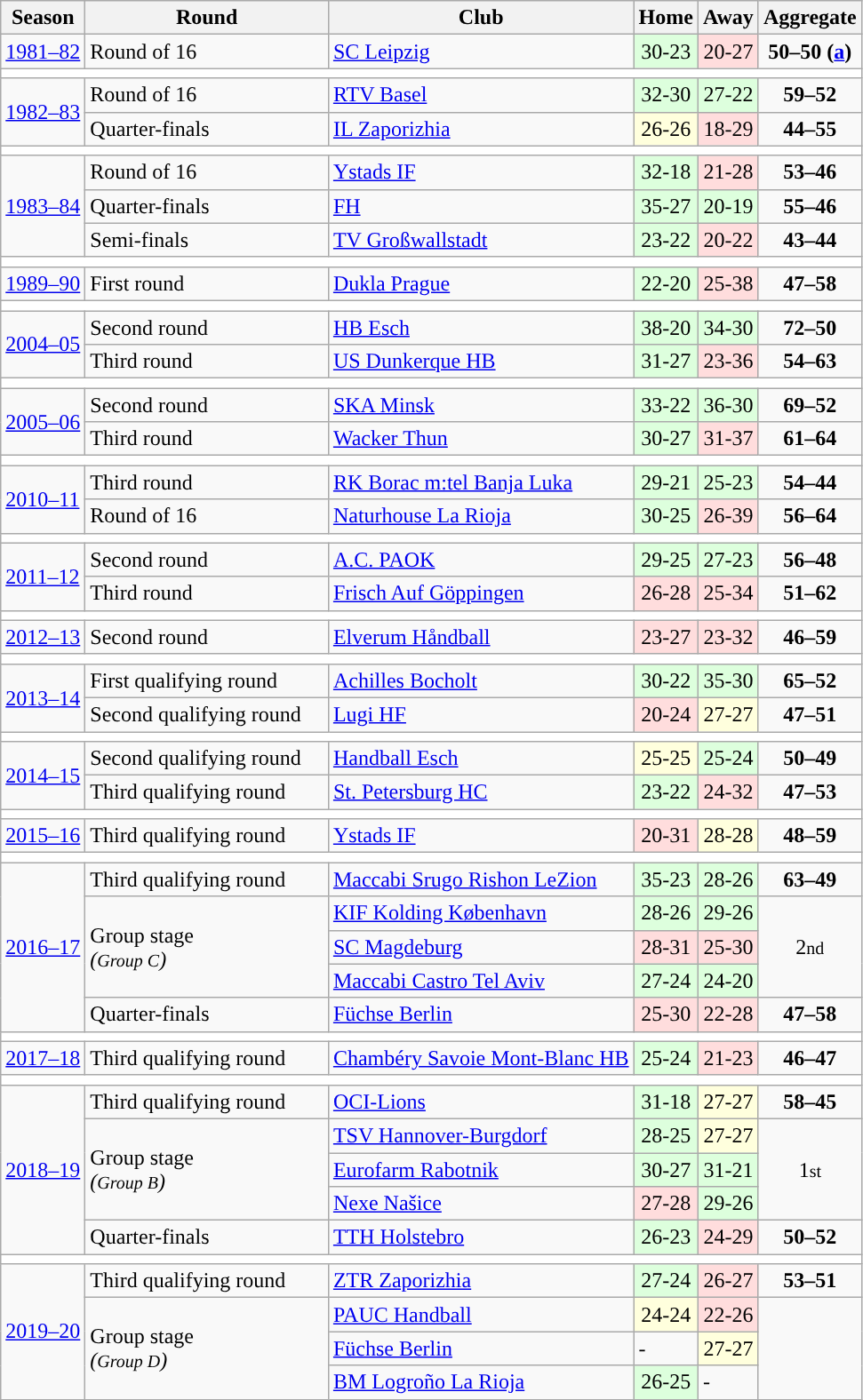<table class="wikitable">
<tr>
<th>Season</th>
<th width=175>Round</th>
<th>Club</th>
<th>Home</th>
<th>Away</th>
<th>Aggregate</th>
</tr>
<tr>
<td rowspan=1><a href='#'>1981–82</a></td>
<td>Round of 16</td>
<td> <a href='#'>SC Leipzig</a></td>
<td style="text-align:center; background:#dfd;">30-23</td>
<td style="text-align:center; background:#fdd;">20-27</td>
<td style="text-align:center;"><strong>50–50 (<a href='#'>a</a>)</strong></td>
</tr>
<tr>
<td colspan=7 style="text-align: center;" bgcolor=white></td>
</tr>
<tr>
<td rowspan=2><a href='#'>1982–83</a></td>
<td>Round of 16</td>
<td> <a href='#'>RTV Basel</a></td>
<td style="text-align:center; background:#dfd;">32-30</td>
<td style="text-align:center; background:#dfd;">27-22</td>
<td style="text-align:center;"><strong>59–52</strong></td>
</tr>
<tr>
<td>Quarter-finals</td>
<td> <a href='#'>IL Zaporizhia</a></td>
<td style="text-align:center; background:#ffd;">26-26</td>
<td style="text-align:center; background:#fdd;">18-29</td>
<td style="text-align:center;"><strong>44–55</strong></td>
</tr>
<tr>
<td colspan=7 style="text-align: center;" bgcolor=white></td>
</tr>
<tr>
<td rowspan=3><a href='#'>1983–84</a></td>
<td>Round of 16</td>
<td> <a href='#'>Ystads IF</a></td>
<td style="text-align:center; background:#dfd;">32-18</td>
<td style="text-align:center; background:#fdd;">21-28</td>
<td style="text-align:center;"><strong>53–46</strong></td>
</tr>
<tr>
<td>Quarter-finals</td>
<td> <a href='#'>FH</a></td>
<td style="text-align:center; background:#dfd;">35-27</td>
<td style="text-align:center; background:#dfd;">20-19</td>
<td style="text-align:center;"><strong>55–46</strong></td>
</tr>
<tr>
<td>Semi-finals</td>
<td> <a href='#'>TV Großwallstadt</a></td>
<td style="text-align:center; background:#dfd;">23-22</td>
<td style="text-align:center; background:#fdd;">20-22</td>
<td style="text-align:center;"><strong>43–44</strong></td>
</tr>
<tr>
<td colspan=7 style="text-align: center;" bgcolor=white></td>
</tr>
<tr>
<td rowspan=1><a href='#'>1989–90</a></td>
<td>First round</td>
<td> <a href='#'>Dukla Prague</a></td>
<td style="text-align:center; background:#dfd;">22-20</td>
<td style="text-align:center; background:#fdd;">25-38</td>
<td style="text-align:center;"><strong>47–58</strong></td>
</tr>
<tr>
<td colspan=7 style="text-align: center;" bgcolor=white></td>
</tr>
<tr>
<td rowspan=2><a href='#'>2004–05</a></td>
<td>Second round</td>
<td> <a href='#'>HB Esch</a></td>
<td style="text-align:center; background:#dfd;">38-20</td>
<td style="text-align:center; background:#dfd;">34-30</td>
<td style="text-align:center;"><strong>72–50</strong></td>
</tr>
<tr>
<td>Third round</td>
<td> <a href='#'>US Dunkerque HB</a></td>
<td style="text-align:center; background:#dfd;">31-27</td>
<td style="text-align:center; background:#fdd;">23-36</td>
<td style="text-align:center;"><strong>54–63</strong></td>
</tr>
<tr>
<td colspan=7 style="text-align: center;" bgcolor=white></td>
</tr>
<tr>
<td rowspan=2><a href='#'>2005–06</a></td>
<td>Second round</td>
<td> <a href='#'>SKA Minsk</a></td>
<td style="text-align:center; background:#dfd;">33-22</td>
<td style="text-align:center; background:#dfd;">36-30</td>
<td style="text-align:center;"><strong>69–52</strong></td>
</tr>
<tr>
<td>Third round</td>
<td> <a href='#'>Wacker Thun</a></td>
<td style="text-align:center; background:#dfd;">30-27</td>
<td style="text-align:center; background:#fdd;">31-37</td>
<td style="text-align:center;"><strong>61–64</strong></td>
</tr>
<tr>
<td colspan=7 style="text-align: center;" bgcolor=white></td>
</tr>
<tr>
<td rowspan=2><a href='#'>2010–11</a></td>
<td>Third round</td>
<td> <a href='#'>RK Borac m:tel Banja Luka</a></td>
<td style="text-align:center; background:#dfd;">29-21</td>
<td style="text-align:center; background:#dfd;">25-23</td>
<td style="text-align:center;"><strong>54–44</strong></td>
</tr>
<tr>
<td>Round of 16</td>
<td> <a href='#'>Naturhouse La Rioja</a></td>
<td style="text-align:center; background:#dfd;">30-25</td>
<td style="text-align:center; background:#fdd;">26-39</td>
<td style="text-align:center;"><strong>56–64</strong></td>
</tr>
<tr>
<td colspan=7 style="text-align: center;" bgcolor=white></td>
</tr>
<tr>
<td rowspan=2><a href='#'>2011–12</a></td>
<td>Second round</td>
<td> <a href='#'>A.C. PAOK</a></td>
<td style="text-align:center; background:#dfd;">29-25</td>
<td style="text-align:center; background:#dfd;">27-23</td>
<td style="text-align:center;"><strong>56–48</strong></td>
</tr>
<tr>
<td>Third round</td>
<td> <a href='#'>Frisch Auf Göppingen</a></td>
<td style="text-align:center; background:#fdd;">26-28</td>
<td style="text-align:center; background:#fdd;">25-34</td>
<td style="text-align:center;"><strong>51–62</strong></td>
</tr>
<tr>
<td colspan=7 style="text-align: center;" bgcolor=white></td>
</tr>
<tr>
<td rowspan=1><a href='#'>2012–13</a></td>
<td>Second round</td>
<td> <a href='#'>Elverum Håndball</a></td>
<td style="text-align:center; background:#fdd;">23-27</td>
<td style="text-align:center; background:#fdd;">23-32</td>
<td style="text-align:center;"><strong>46–59</strong></td>
</tr>
<tr>
<td colspan=7 style="text-align: center;" bgcolor=white></td>
</tr>
<tr>
<td rowspan=2><a href='#'>2013–14</a></td>
<td>First qualifying round</td>
<td> <a href='#'>Achilles Bocholt</a></td>
<td style="text-align:center; background:#dfd;">30-22</td>
<td style="text-align:center; background:#dfd;">35-30</td>
<td style="text-align:center;"><strong>65–52</strong></td>
</tr>
<tr>
<td>Second qualifying round</td>
<td> <a href='#'>Lugi HF</a></td>
<td style="text-align:center; background:#fdd;">20-24</td>
<td style="text-align:center; background:#ffd;">27-27</td>
<td style="text-align:center;"><strong>47–51</strong></td>
</tr>
<tr>
<td colspan=7 style="text-align: center;" bgcolor=white></td>
</tr>
<tr>
<td rowspan=2><a href='#'>2014–15</a></td>
<td>Second qualifying round</td>
<td> <a href='#'>Handball Esch</a></td>
<td style="text-align:center; background:#ffd;">25-25</td>
<td style="text-align:center; background:#dfd;">25-24</td>
<td style="text-align:center;"><strong>50–49</strong></td>
</tr>
<tr>
<td>Third qualifying round</td>
<td> <a href='#'>St. Petersburg HC</a></td>
<td style="text-align:center; background:#dfd;">23-22</td>
<td style="text-align:center; background:#fdd;">24-32</td>
<td style="text-align:center;"><strong>47–53</strong></td>
</tr>
<tr>
<td colspan=7 style="text-align: center;" bgcolor=white></td>
</tr>
<tr>
<td rowspan=1><a href='#'>2015–16</a></td>
<td>Third qualifying round</td>
<td> <a href='#'>Ystads IF</a></td>
<td style="text-align:center; background:#fdd;">20-31</td>
<td style="text-align:center; background:#ffd;">28-28</td>
<td style="text-align:center;"><strong>48–59</strong></td>
</tr>
<tr>
<td colspan=7 style="text-align: center;" bgcolor=white></td>
</tr>
<tr>
<td rowspan=5><a href='#'>2016–17</a></td>
<td>Third qualifying round</td>
<td> <a href='#'>Maccabi Srugo Rishon LeZion</a></td>
<td style="text-align:center; background:#dfd;">35-23</td>
<td style="text-align:center; background:#dfd;">28-26</td>
<td style="text-align:center;"><strong>63–49</strong></td>
</tr>
<tr>
<td rowspan=3>Group stage<br><em>(<small>Group C</small>)</em></td>
<td> <a href='#'>KIF Kolding København</a></td>
<td style="text-align:center; background:#dfd;">28-26</td>
<td style="text-align:center; background:#dfd;">29-26</td>
<td align=center rowspan=3>2<small>nd</small></td>
</tr>
<tr>
<td> <a href='#'>SC Magdeburg</a></td>
<td style="text-align:center; background:#fdd;">28-31</td>
<td style="text-align:center; background:#fdd;">25-30</td>
</tr>
<tr>
<td> <a href='#'>Maccabi Castro Tel Aviv</a></td>
<td style="text-align:center; background:#dfd;">27-24</td>
<td style="text-align:center; background:#dfd;">24-20</td>
</tr>
<tr>
<td>Quarter-finals</td>
<td> <a href='#'>Füchse Berlin</a></td>
<td style="text-align:center; background:#fdd;">25-30</td>
<td style="text-align:center; background:#fdd;">22-28</td>
<td style="text-align:center;"><strong>47–58</strong></td>
</tr>
<tr>
<td colspan=7 style="text-align: center;" bgcolor=white></td>
</tr>
<tr>
<td rowspan=1><a href='#'>2017–18</a></td>
<td>Third qualifying round</td>
<td> <a href='#'>Chambéry Savoie Mont-Blanc HB</a></td>
<td style="text-align:center; background:#dfd;">25-24</td>
<td style="text-align:center; background:#fdd;">21-23</td>
<td style="text-align:center;"><strong>46–47</strong></td>
</tr>
<tr>
<td colspan=7 style="text-align: center;" bgcolor=white></td>
</tr>
<tr>
<td rowspan=5><a href='#'>2018–19</a></td>
<td>Third qualifying round</td>
<td> <a href='#'>OCI-Lions</a></td>
<td style="text-align:center; background:#dfd;">31-18</td>
<td style="text-align:center; background:#ffd;">27-27</td>
<td style="text-align:center;"><strong>58–45</strong></td>
</tr>
<tr>
<td rowspan=3>Group stage<br><em>(<small>Group B</small>)</em></td>
<td> <a href='#'>TSV Hannover-Burgdorf</a></td>
<td style="text-align:center; background:#dfd;">28-25</td>
<td style="text-align:center; background:#ffd;">27-27</td>
<td align=center rowspan=3>1<small>st</small></td>
</tr>
<tr>
<td> <a href='#'>Eurofarm Rabotnik</a></td>
<td style="text-align:center; background:#dfd;">30-27</td>
<td style="text-align:center; background:#dfd;">31-21</td>
</tr>
<tr>
<td> <a href='#'>Nexe Našice</a></td>
<td style="text-align:center; background:#fdd;">27-28</td>
<td style="text-align:center; background:#dfd;">29-26</td>
</tr>
<tr>
<td>Quarter-finals</td>
<td> <a href='#'>TTH Holstebro</a></td>
<td style="text-align:center; background:#dfd;">26-23</td>
<td style="text-align:center; background:#fdd;">24-29</td>
<td style="text-align:center;"><strong>50–52</strong></td>
</tr>
<tr>
<td colspan=7 style="text-align: center;" bgcolor=white></td>
</tr>
<tr>
<td rowspan=4><a href='#'>2019–20</a></td>
<td>Third qualifying round</td>
<td> <a href='#'>ZTR Zaporizhia</a></td>
<td style="text-align:center; background:#dfd;">27-24</td>
<td style="text-align:center; background:#fdd;">26-27</td>
<td style="text-align:center;"><strong>53–51</strong></td>
</tr>
<tr>
<td rowspan=3>Group stage<br><em>(<small>Group D</small>)</em></td>
<td> <a href='#'>PAUC Handball</a></td>
<td style="text-align:center; background:#ffd;">24-24</td>
<td style="text-align:center; background:#fdd;">22-26</td>
<td align=center rowspan=3></td>
</tr>
<tr>
<td> <a href='#'>Füchse Berlin</a></td>
<td>-</td>
<td style="text-align:center; background:#ffd;">27-27</td>
</tr>
<tr>
<td> <a href='#'>BM Logroño La Rioja</a></td>
<td style="text-align:center; background:#dfd;">26-25</td>
<td>-</td>
</tr>
</table>
